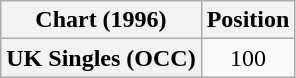<table class="wikitable plainrowheaders" style="text-align:center">
<tr>
<th>Chart (1996)</th>
<th>Position</th>
</tr>
<tr>
<th scope="row">UK Singles (OCC)</th>
<td>100</td>
</tr>
</table>
